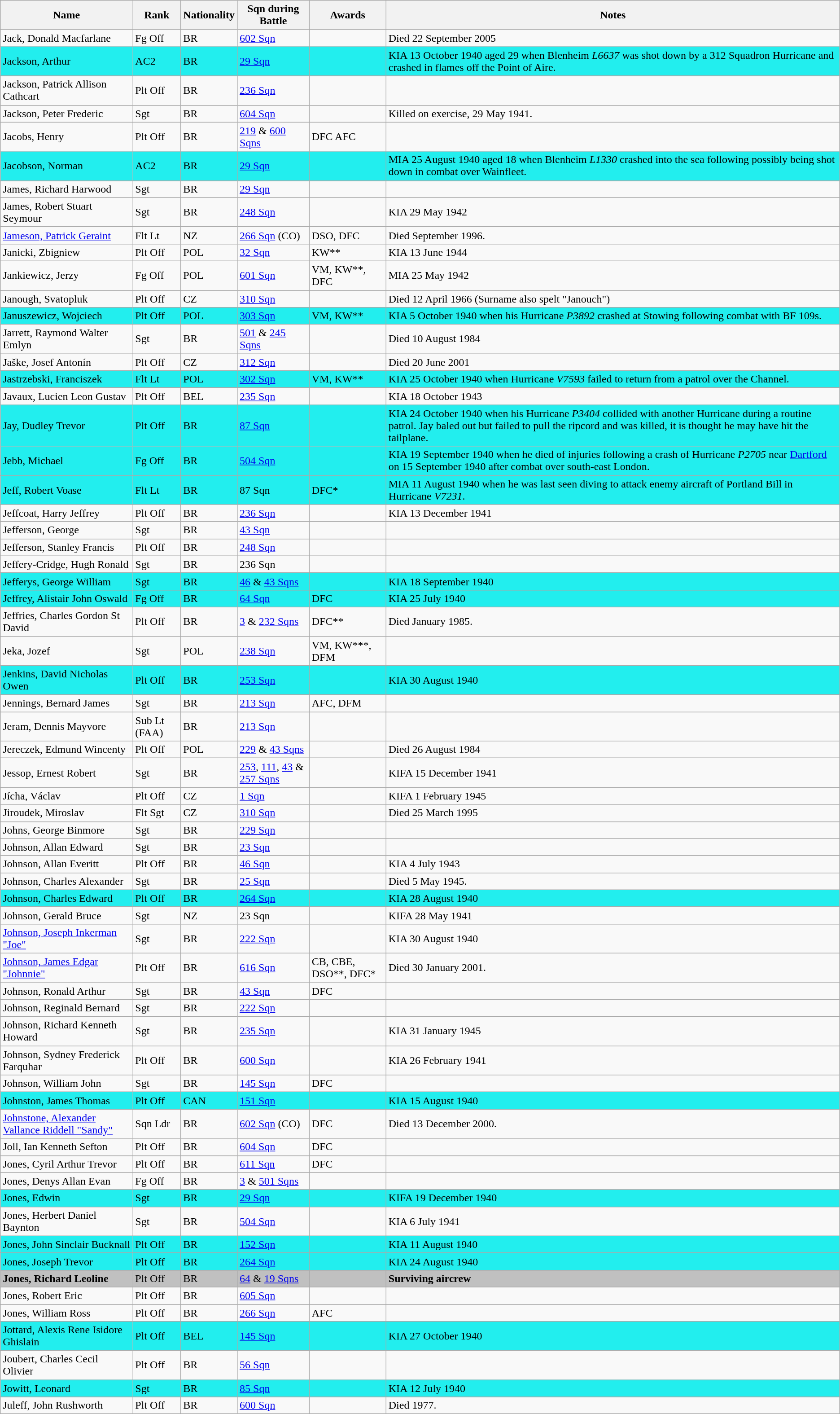<table class="wikitable">
<tr>
<th>Name</th>
<th>Rank</th>
<th>Nationality</th>
<th>Sqn during Battle</th>
<th>Awards</th>
<th>Notes</th>
</tr>
<tr>
<td>Jack, Donald Macfarlane</td>
<td>Fg Off</td>
<td>BR</td>
<td><a href='#'>602 Sqn</a></td>
<td></td>
<td> Died 22 September 2005</td>
</tr>
<tr style="background:#2ee;">
<td>Jackson, Arthur</td>
<td>AC2</td>
<td>BR</td>
<td><a href='#'>29 Sqn</a></td>
<td></td>
<td>KIA 13 October 1940 aged 29 when Blenheim <em>L6637</em> was shot down by a 312 Squadron Hurricane and crashed in flames off the Point of Aire.</td>
</tr>
<tr>
<td>Jackson, Patrick Allison Cathcart</td>
<td>Plt Off</td>
<td>BR</td>
<td><a href='#'>236 Sqn</a></td>
<td></td>
<td></td>
</tr>
<tr>
<td>Jackson, Peter Frederic</td>
<td>Sgt</td>
<td>BR</td>
<td><a href='#'>604 Sqn</a></td>
<td></td>
<td> Killed on exercise, 29 May 1941.</td>
</tr>
<tr>
<td>Jacobs, Henry</td>
<td>Plt Off</td>
<td>BR</td>
<td><a href='#'>219</a> & <a href='#'>600 Sqns</a></td>
<td>DFC AFC</td>
<td></td>
</tr>
<tr style="background:#2ee;">
<td>Jacobson, Norman</td>
<td>AC2</td>
<td>BR</td>
<td><a href='#'>29 Sqn</a></td>
<td></td>
<td> MIA 25 August 1940 aged 18 when Blenheim <em>L1330</em> crashed into the sea following possibly being shot down in combat over Wainfleet.</td>
</tr>
<tr>
<td>James, Richard Harwood</td>
<td>Sgt</td>
<td>BR</td>
<td><a href='#'>29 Sqn</a></td>
<td></td>
<td></td>
</tr>
<tr>
<td>James, Robert Stuart Seymour</td>
<td>Sgt</td>
<td>BR</td>
<td><a href='#'>248 Sqn</a></td>
<td></td>
<td> KIA 29 May 1942</td>
</tr>
<tr>
<td><a href='#'>Jameson, Patrick Geraint</a></td>
<td>Flt Lt</td>
<td>NZ</td>
<td><a href='#'>266 Sqn</a> (CO)</td>
<td>DSO, DFC</td>
<td> Died September 1996.</td>
</tr>
<tr>
<td>Janicki, Zbigniew</td>
<td>Plt Off</td>
<td>POL</td>
<td><a href='#'>32 Sqn</a></td>
<td>KW**</td>
<td> KIA 13 June 1944</td>
</tr>
<tr>
<td>Jankiewicz, Jerzy</td>
<td>Fg Off</td>
<td>POL</td>
<td><a href='#'>601 Sqn</a></td>
<td>VM, KW**, DFC</td>
<td> MIA 25 May 1942</td>
</tr>
<tr>
<td>Janough, Svatopluk</td>
<td>Plt Off</td>
<td>CZ</td>
<td><a href='#'>310 Sqn</a></td>
<td></td>
<td> Died 12 April 1966 (Surname also spelt "Janouch")</td>
</tr>
<tr style="background:#2ee;">
<td>Januszewicz, Wojciech</td>
<td>Plt Off</td>
<td>POL</td>
<td><a href='#'>303 Sqn</a></td>
<td>VM, KW**</td>
<td> KIA 5 October 1940 when his Hurricane <em>P3892</em> crashed at Stowing following combat with BF 109s.</td>
</tr>
<tr>
<td>Jarrett, Raymond Walter Emlyn</td>
<td>Sgt</td>
<td>BR</td>
<td><a href='#'>501</a> & <a href='#'>245 Sqns</a></td>
<td></td>
<td> Died 10 August 1984</td>
</tr>
<tr>
<td>Jaške, Josef Antonín</td>
<td>Plt Off</td>
<td>CZ</td>
<td><a href='#'>312 Sqn</a></td>
<td></td>
<td>Died 20 June 2001</td>
</tr>
<tr style="background:#2ee;">
<td>Jastrzebski, Franciszek</td>
<td>Flt Lt</td>
<td>POL</td>
<td><a href='#'>302 Sqn</a></td>
<td>VM, KW**</td>
<td> KIA 25 October 1940 when Hurricane <em>V7593</em> failed to return from a patrol over the Channel.</td>
</tr>
<tr>
<td>Javaux, Lucien Leon Gustav</td>
<td>Plt Off</td>
<td>BEL</td>
<td><a href='#'>235 Sqn</a></td>
<td></td>
<td> KIA 18 October 1943</td>
</tr>
<tr style="background:#2ee;">
<td>Jay, Dudley Trevor</td>
<td>Plt Off</td>
<td>BR</td>
<td><a href='#'>87 Sqn</a></td>
<td></td>
<td> KIA 24 October 1940 when his Hurricane <em>P3404</em> collided with another Hurricane during a routine patrol. Jay baled out but failed to pull the ripcord and was killed, it is thought he may have hit the tailplane.</td>
</tr>
<tr style="background:#2ee;">
<td>Jebb, Michael</td>
<td>Fg Off</td>
<td>BR</td>
<td><a href='#'>504 Sqn</a></td>
<td></td>
<td> KIA 19 September 1940 when he died of injuries following a crash of Hurricane <em>P2705</em> near <a href='#'>Dartford</a> on 15 September 1940 after combat over south-east London.</td>
</tr>
<tr style="background:#2ee;">
<td>Jeff, Robert Voase</td>
<td>Flt Lt</td>
<td>BR</td>
<td>87 Sqn</td>
<td>DFC*</td>
<td> MIA 11 August 1940 when he was last seen diving to attack enemy aircraft of Portland Bill in Hurricane <em>V7231</em>.</td>
</tr>
<tr>
<td>Jeffcoat, Harry Jeffrey</td>
<td>Plt Off</td>
<td>BR</td>
<td><a href='#'>236 Sqn</a></td>
<td></td>
<td> KIA 13 December 1941</td>
</tr>
<tr>
<td>Jefferson, George</td>
<td>Sgt</td>
<td>BR</td>
<td><a href='#'>43 Sqn</a></td>
<td></td>
<td></td>
</tr>
<tr>
<td>Jefferson, Stanley Francis</td>
<td>Plt Off</td>
<td>BR</td>
<td><a href='#'>248 Sqn</a></td>
<td></td>
<td></td>
</tr>
<tr>
<td>Jeffery-Cridge, Hugh Ronald</td>
<td>Sgt</td>
<td>BR</td>
<td>236 Sqn</td>
<td></td>
<td></td>
</tr>
<tr style="background:#2ee;">
<td>Jefferys, George William</td>
<td>Sgt</td>
<td>BR</td>
<td><a href='#'>46</a> & <a href='#'>43 Sqns</a></td>
<td></td>
<td> KIA 18 September 1940</td>
</tr>
<tr style="background:#2ee;">
<td>Jeffrey, Alistair John Oswald</td>
<td>Fg Off</td>
<td>BR</td>
<td><a href='#'>64 Sqn</a></td>
<td>DFC</td>
<td> KIA 25 July 1940</td>
</tr>
<tr>
<td>Jeffries, Charles Gordon St David</td>
<td>Plt Off</td>
<td>BR</td>
<td><a href='#'>3</a> & <a href='#'>232 Sqns</a></td>
<td>DFC**</td>
<td> Died January 1985.</td>
</tr>
<tr>
<td>Jeka, Jozef</td>
<td>Sgt</td>
<td>POL</td>
<td><a href='#'>238 Sqn</a></td>
<td>VM, KW***, DFM</td>
<td></td>
</tr>
<tr style="background:#2ee;">
<td>Jenkins, David Nicholas Owen</td>
<td>Plt Off</td>
<td>BR</td>
<td><a href='#'>253 Sqn</a></td>
<td></td>
<td> KIA 30 August 1940</td>
</tr>
<tr>
<td>Jennings, Bernard James</td>
<td>Sgt</td>
<td>BR</td>
<td><a href='#'>213 Sqn</a></td>
<td>AFC, DFM</td>
<td></td>
</tr>
<tr>
<td>Jeram, Dennis Mayvore</td>
<td>Sub Lt (FAA)</td>
<td>BR</td>
<td><a href='#'>213 Sqn</a></td>
<td></td>
<td></td>
</tr>
<tr>
<td>Jereczek, Edmund Wincenty</td>
<td>Plt Off</td>
<td>POL</td>
<td><a href='#'>229</a> & <a href='#'>43 Sqns</a></td>
<td></td>
<td> Died 26 August 1984</td>
</tr>
<tr>
<td>Jessop, Ernest Robert</td>
<td>Sgt</td>
<td>BR</td>
<td><a href='#'>253</a>, <a href='#'>111</a>, <a href='#'>43</a> & <a href='#'>257 Sqns</a></td>
<td></td>
<td> KIFA 15 December 1941</td>
</tr>
<tr>
<td>Jícha, Václav</td>
<td>Plt Off</td>
<td>CZ</td>
<td><a href='#'>1 Sqn</a></td>
<td></td>
<td> KIFA 1 February 1945</td>
</tr>
<tr>
<td>Jiroudek, Miroslav</td>
<td>Flt Sgt</td>
<td>CZ</td>
<td><a href='#'>310 Sqn</a></td>
<td></td>
<td> Died 25 March 1995</td>
</tr>
<tr>
<td>Johns, George Binmore</td>
<td>Sgt</td>
<td>BR</td>
<td><a href='#'>229 Sqn</a></td>
<td></td>
<td></td>
</tr>
<tr>
<td>Johnson, Allan Edward</td>
<td>Sgt</td>
<td>BR</td>
<td><a href='#'>23 Sqn</a></td>
<td></td>
<td></td>
</tr>
<tr>
<td>Johnson, Allan Everitt</td>
<td>Plt Off</td>
<td>BR</td>
<td><a href='#'>46 Sqn</a></td>
<td></td>
<td> KIA 4 July 1943</td>
</tr>
<tr>
<td>Johnson, Charles Alexander</td>
<td>Sgt</td>
<td>BR</td>
<td><a href='#'>25 Sqn</a></td>
<td></td>
<td> Died 5 May 1945.</td>
</tr>
<tr style="background:#2ee;">
<td>Johnson, Charles Edward</td>
<td>Plt Off</td>
<td>BR</td>
<td><a href='#'>264 Sqn</a></td>
<td></td>
<td> KIA 28 August 1940</td>
</tr>
<tr>
<td>Johnson, Gerald Bruce</td>
<td>Sgt</td>
<td>NZ</td>
<td>23 Sqn</td>
<td></td>
<td>KIFA 28 May 1941</td>
</tr>
<tr>
<td><a href='#'>Johnson, Joseph Inkerman "Joe"</a></td>
<td>Sgt</td>
<td>BR</td>
<td><a href='#'>222 Sqn</a></td>
<td></td>
<td> KIA 30 August 1940</td>
</tr>
<tr>
<td><a href='#'>Johnson, James Edgar "Johnnie"</a></td>
<td>Plt Off</td>
<td>BR</td>
<td><a href='#'>616 Sqn</a></td>
<td>CB, CBE, DSO**, DFC*</td>
<td> Died 30 January 2001.</td>
</tr>
<tr>
<td>Johnson, Ronald Arthur</td>
<td>Sgt</td>
<td>BR</td>
<td><a href='#'>43 Sqn</a></td>
<td>DFC</td>
<td></td>
</tr>
<tr>
<td>Johnson, Reginald Bernard</td>
<td>Sgt</td>
<td>BR</td>
<td><a href='#'>222 Sqn</a></td>
<td></td>
<td></td>
</tr>
<tr>
<td>Johnson, Richard Kenneth Howard</td>
<td>Sgt</td>
<td>BR</td>
<td><a href='#'>235 Sqn</a></td>
<td></td>
<td> KIA 31 January 1945</td>
</tr>
<tr>
<td>Johnson, Sydney Frederick Farquhar</td>
<td>Plt Off</td>
<td>BR</td>
<td><a href='#'>600 Sqn</a></td>
<td></td>
<td> KIA 26 February 1941</td>
</tr>
<tr>
<td>Johnson, William John</td>
<td>Sgt</td>
<td>BR</td>
<td><a href='#'>145 Sqn</a></td>
<td>DFC</td>
<td></td>
</tr>
<tr style="background:#2ee;">
<td>Johnston, James Thomas</td>
<td>Plt Off</td>
<td>CAN</td>
<td><a href='#'>151 Sqn</a></td>
<td></td>
<td> KIA 15 August 1940</td>
</tr>
<tr>
<td><a href='#'>Johnstone, Alexander Vallance Riddell "Sandy"</a></td>
<td>Sqn Ldr</td>
<td>BR</td>
<td><a href='#'>602 Sqn</a> (CO)</td>
<td>DFC</td>
<td> Died 13 December 2000.</td>
</tr>
<tr>
<td>Joll, Ian Kenneth Sefton</td>
<td>Plt Off</td>
<td>BR</td>
<td><a href='#'>604 Sqn</a></td>
<td>DFC</td>
<td></td>
</tr>
<tr>
<td>Jones, Cyril Arthur Trevor</td>
<td>Plt Off</td>
<td>BR</td>
<td><a href='#'>611 Sqn</a></td>
<td>DFC</td>
<td></td>
</tr>
<tr>
<td>Jones, Denys Allan Evan</td>
<td>Fg Off</td>
<td>BR</td>
<td><a href='#'>3</a> & <a href='#'>501 Sqns</a></td>
<td></td>
<td></td>
</tr>
<tr style="background:#2ee;">
<td>Jones, Edwin</td>
<td>Sgt</td>
<td>BR</td>
<td><a href='#'>29 Sqn</a></td>
<td></td>
<td> KIFA 19 December 1940</td>
</tr>
<tr>
<td>Jones, Herbert Daniel Baynton</td>
<td>Sgt</td>
<td>BR</td>
<td><a href='#'>504 Sqn</a></td>
<td></td>
<td> KIA 6 July 1941</td>
</tr>
<tr style="background:#2ee;">
<td>Jones, John Sinclair Bucknall</td>
<td>Plt Off</td>
<td>BR</td>
<td><a href='#'>152 Sqn</a></td>
<td></td>
<td> KIA 11 August 1940</td>
</tr>
<tr style="background:#2ee;">
<td>Jones, Joseph Trevor</td>
<td>Plt Off</td>
<td>BR</td>
<td><a href='#'>264 Sqn</a></td>
<td></td>
<td> KIA 24 August 1940</td>
</tr>
<tr style="background:silver;">
<td><strong>Jones, Richard Leoline</strong></td>
<td>Plt Off</td>
<td>BR</td>
<td><a href='#'>64</a> & <a href='#'>19 Sqns</a></td>
<td></td>
<td> <strong>Surviving aircrew</strong></td>
</tr>
<tr>
<td>Jones, Robert Eric</td>
<td>Plt Off</td>
<td>BR</td>
<td><a href='#'>605 Sqn</a></td>
<td></td>
<td></td>
</tr>
<tr>
<td>Jones, William Ross</td>
<td>Plt Off</td>
<td>BR</td>
<td><a href='#'>266 Sqn</a></td>
<td>AFC</td>
<td></td>
</tr>
<tr style="background:#2ee;">
<td>Jottard, Alexis Rene Isidore Ghislain</td>
<td>Plt Off</td>
<td>BEL</td>
<td><a href='#'>145 Sqn</a></td>
<td></td>
<td> KIA 27 October 1940</td>
</tr>
<tr>
<td>Joubert, Charles Cecil Olivier</td>
<td>Plt Off</td>
<td>BR</td>
<td><a href='#'>56 Sqn</a></td>
<td></td>
<td></td>
</tr>
<tr style="background:#2ee;">
<td>Jowitt, Leonard</td>
<td>Sgt</td>
<td>BR</td>
<td><a href='#'>85 Sqn</a></td>
<td></td>
<td> KIA 12 July 1940</td>
</tr>
<tr>
<td>Juleff, John Rushworth</td>
<td>Plt Off</td>
<td>BR</td>
<td><a href='#'>600 Sqn</a></td>
<td></td>
<td> Died 1977.</td>
</tr>
</table>
